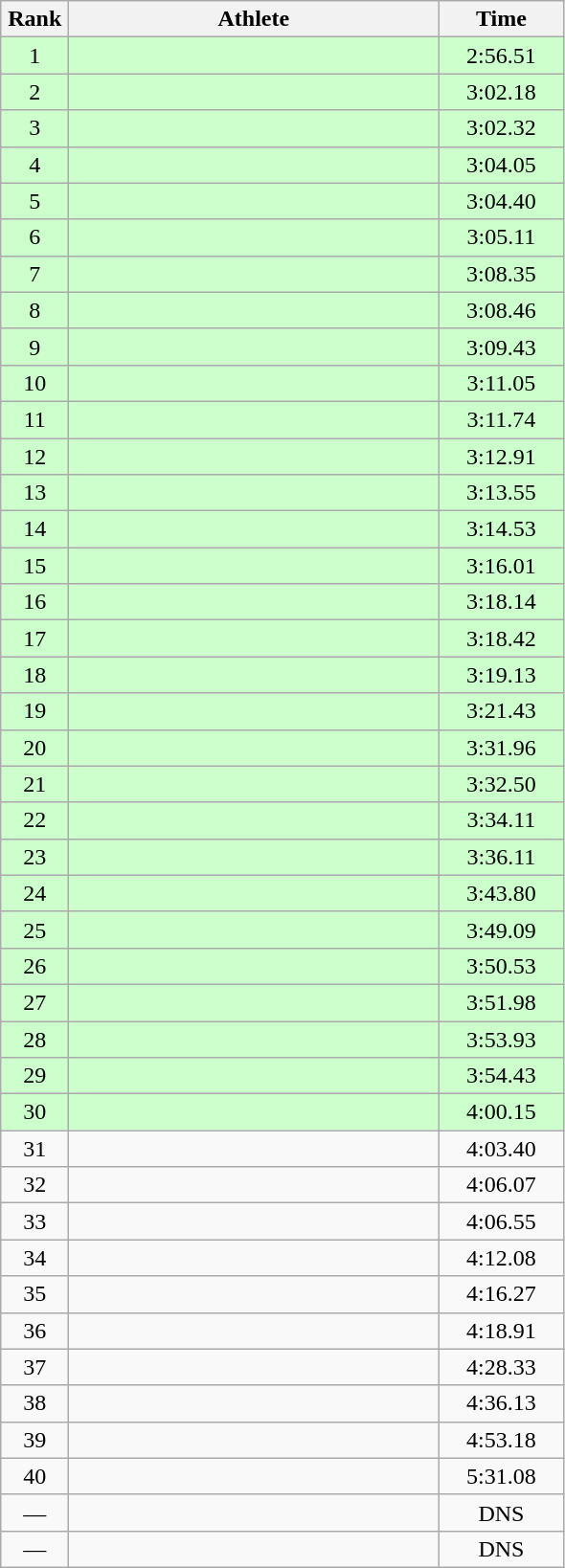<table class=wikitable style="text-align:center">
<tr>
<th width=40>Rank</th>
<th width=250>Athlete</th>
<th width=80>Time</th>
</tr>
<tr bgcolor="ccffcc">
<td>1</td>
<td align=left></td>
<td>2:56.51</td>
</tr>
<tr bgcolor="ccffcc">
<td>2</td>
<td align=left></td>
<td>3:02.18</td>
</tr>
<tr bgcolor="ccffcc">
<td>3</td>
<td align=left></td>
<td>3:02.32</td>
</tr>
<tr bgcolor="ccffcc">
<td>4</td>
<td align=left></td>
<td>3:04.05</td>
</tr>
<tr bgcolor="ccffcc">
<td>5</td>
<td align=left></td>
<td>3:04.40</td>
</tr>
<tr bgcolor="ccffcc">
<td>6</td>
<td align=left></td>
<td>3:05.11</td>
</tr>
<tr bgcolor="ccffcc">
<td>7</td>
<td align=left></td>
<td>3:08.35</td>
</tr>
<tr bgcolor="ccffcc">
<td>8</td>
<td align=left></td>
<td>3:08.46</td>
</tr>
<tr bgcolor="ccffcc">
<td>9</td>
<td align=left></td>
<td>3:09.43</td>
</tr>
<tr bgcolor="ccffcc">
<td>10</td>
<td align=left></td>
<td>3:11.05</td>
</tr>
<tr bgcolor="ccffcc">
<td>11</td>
<td align=left></td>
<td>3:11.74</td>
</tr>
<tr bgcolor="ccffcc">
<td>12</td>
<td align=left></td>
<td>3:12.91</td>
</tr>
<tr bgcolor="ccffcc">
<td>13</td>
<td align=left></td>
<td>3:13.55</td>
</tr>
<tr bgcolor="ccffcc">
<td>14</td>
<td align=left></td>
<td>3:14.53</td>
</tr>
<tr bgcolor="ccffcc">
<td>15</td>
<td align=left></td>
<td>3:16.01</td>
</tr>
<tr bgcolor="ccffcc">
<td>16</td>
<td align=left></td>
<td>3:18.14</td>
</tr>
<tr bgcolor="ccffcc">
<td>17</td>
<td align=left></td>
<td>3:18.42</td>
</tr>
<tr bgcolor="ccffcc">
<td>18</td>
<td align=left></td>
<td>3:19.13</td>
</tr>
<tr bgcolor="ccffcc">
<td>19</td>
<td align=left></td>
<td>3:21.43</td>
</tr>
<tr bgcolor="ccffcc">
<td>20</td>
<td align=left></td>
<td>3:31.96</td>
</tr>
<tr bgcolor="ccffcc">
<td>21</td>
<td align=left></td>
<td>3:32.50</td>
</tr>
<tr bgcolor="ccffcc">
<td>22</td>
<td align=left></td>
<td>3:34.11</td>
</tr>
<tr bgcolor="ccffcc">
<td>23</td>
<td align=left></td>
<td>3:36.11</td>
</tr>
<tr bgcolor="ccffcc">
<td>24</td>
<td align=left></td>
<td>3:43.80</td>
</tr>
<tr bgcolor="ccffcc">
<td>25</td>
<td align=left></td>
<td>3:49.09</td>
</tr>
<tr bgcolor="ccffcc">
<td>26</td>
<td align=left></td>
<td>3:50.53</td>
</tr>
<tr bgcolor="ccffcc">
<td>27</td>
<td align=left></td>
<td>3:51.98</td>
</tr>
<tr bgcolor="ccffcc">
<td>28</td>
<td align=left></td>
<td>3:53.93</td>
</tr>
<tr bgcolor="ccffcc">
<td>29</td>
<td align=left></td>
<td>3:54.43</td>
</tr>
<tr bgcolor="ccffcc">
<td>30</td>
<td align=left></td>
<td>4:00.15</td>
</tr>
<tr>
<td>31</td>
<td align=left></td>
<td>4:03.40</td>
</tr>
<tr>
<td>32</td>
<td align=left></td>
<td>4:06.07</td>
</tr>
<tr>
<td>33</td>
<td align=left></td>
<td>4:06.55</td>
</tr>
<tr>
<td>34</td>
<td align=left></td>
<td>4:12.08</td>
</tr>
<tr>
<td>35</td>
<td align=left></td>
<td>4:16.27</td>
</tr>
<tr>
<td>36</td>
<td align=left></td>
<td>4:18.91</td>
</tr>
<tr>
<td>37</td>
<td align=left></td>
<td>4:28.33</td>
</tr>
<tr>
<td>38</td>
<td align=left></td>
<td>4:36.13</td>
</tr>
<tr>
<td>39</td>
<td align=left></td>
<td>4:53.18</td>
</tr>
<tr>
<td>40</td>
<td align=left></td>
<td>5:31.08</td>
</tr>
<tr>
<td>—</td>
<td align=left></td>
<td>DNS</td>
</tr>
<tr>
<td>—</td>
<td align=left></td>
<td>DNS</td>
</tr>
</table>
